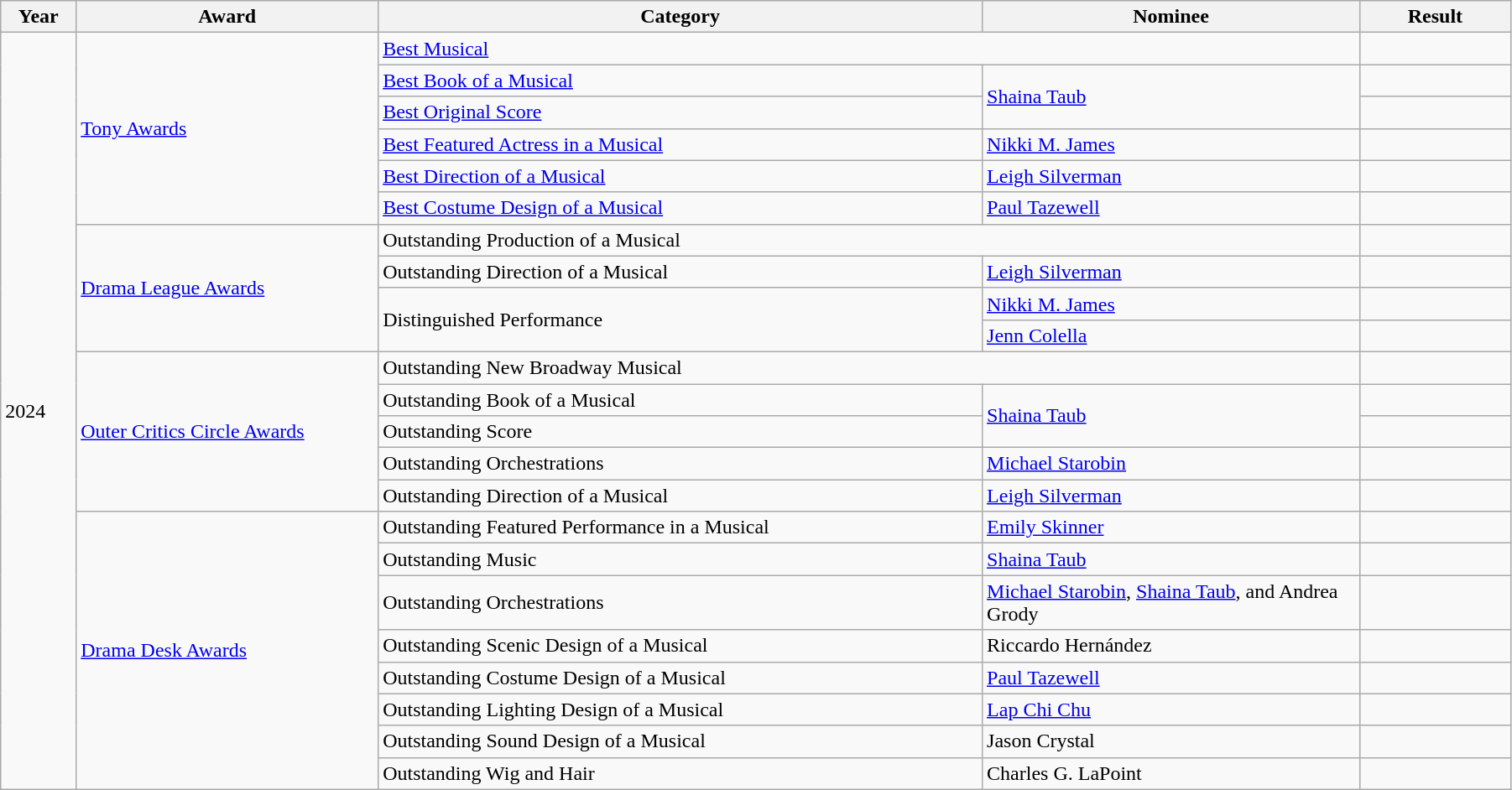<table class="wikitable" width="95%">
<tr>
<th width="5%">Year</th>
<th width="20%">Award</th>
<th width="40%">Category</th>
<th width="25%">Nominee</th>
<th width="10%">Result</th>
</tr>
<tr>
<td rowspan="23">2024</td>
<td rowspan="6"><a href='#'>Tony Awards</a></td>
<td colspan="2"><a href='#'>Best Musical</a></td>
<td></td>
</tr>
<tr>
<td><a href='#'>Best Book of a Musical</a></td>
<td rowspan="2"><a href='#'>Shaina Taub</a></td>
<td></td>
</tr>
<tr>
<td><a href='#'>Best Original Score</a></td>
<td></td>
</tr>
<tr>
<td><a href='#'>Best Featured Actress in a Musical</a></td>
<td><a href='#'>Nikki M. James</a></td>
<td></td>
</tr>
<tr>
<td><a href='#'>Best Direction of a Musical</a></td>
<td><a href='#'>Leigh Silverman</a></td>
<td></td>
</tr>
<tr>
<td><a href='#'>Best Costume Design of a Musical</a></td>
<td><a href='#'>Paul Tazewell</a></td>
<td></td>
</tr>
<tr>
<td rowspan="4"><a href='#'>Drama League Awards</a></td>
<td colspan="2">Outstanding Production of a Musical</td>
<td></td>
</tr>
<tr>
<td>Outstanding Direction of a Musical</td>
<td><a href='#'>Leigh Silverman</a></td>
<td></td>
</tr>
<tr>
<td rowspan="2">Distinguished Performance</td>
<td><a href='#'>Nikki M. James</a></td>
<td></td>
</tr>
<tr>
<td><a href='#'>Jenn Colella</a></td>
<td></td>
</tr>
<tr>
<td rowspan="5"><a href='#'>Outer Critics Circle Awards</a></td>
<td colspan="2">Outstanding New Broadway Musical</td>
<td></td>
</tr>
<tr>
<td>Outstanding Book of a Musical</td>
<td rowspan="2"><a href='#'>Shaina Taub</a></td>
<td></td>
</tr>
<tr>
<td>Outstanding Score</td>
<td></td>
</tr>
<tr>
<td>Outstanding Orchestrations</td>
<td><a href='#'>Michael Starobin</a></td>
<td></td>
</tr>
<tr>
<td>Outstanding Direction of a Musical</td>
<td><a href='#'>Leigh Silverman</a></td>
<td></td>
</tr>
<tr>
<td rowspan="8"><a href='#'>Drama Desk Awards</a></td>
<td>Outstanding Featured Performance in a Musical</td>
<td><a href='#'>Emily Skinner</a></td>
<td></td>
</tr>
<tr>
<td>Outstanding Music</td>
<td><a href='#'>Shaina Taub</a></td>
<td></td>
</tr>
<tr>
<td>Outstanding Orchestrations</td>
<td><a href='#'>Michael Starobin</a>, <a href='#'>Shaina Taub</a>, and Andrea Grody</td>
<td></td>
</tr>
<tr>
<td>Outstanding Scenic Design of a Musical</td>
<td>Riccardo Hernández</td>
<td></td>
</tr>
<tr>
<td>Outstanding Costume Design of a Musical</td>
<td><a href='#'>Paul Tazewell</a></td>
<td></td>
</tr>
<tr>
<td>Outstanding Lighting Design of a Musical</td>
<td><a href='#'>Lap Chi Chu</a></td>
<td></td>
</tr>
<tr>
<td>Outstanding Sound Design of a Musical</td>
<td>Jason Crystal</td>
<td></td>
</tr>
<tr>
<td>Outstanding Wig and Hair</td>
<td>Charles G. LaPoint</td>
<td></td>
</tr>
</table>
